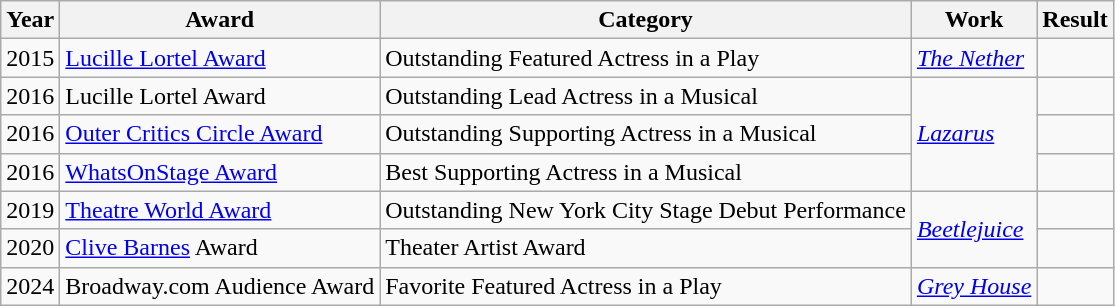<table class="wikitable">
<tr>
<th>Year</th>
<th>Award</th>
<th>Category</th>
<th>Work</th>
<th>Result</th>
</tr>
<tr>
<td>2015</td>
<td><a href='#'>Lucille Lortel Award</a></td>
<td>Outstanding Featured Actress in a Play</td>
<td><em><a href='#'>The Nether</a></em></td>
<td></td>
</tr>
<tr>
<td>2016</td>
<td>Lucille Lortel Award</td>
<td>Outstanding Lead Actress in a Musical</td>
<td rowspan="3"><em><a href='#'>Lazarus</a></em></td>
<td></td>
</tr>
<tr>
<td>2016</td>
<td><a href='#'>Outer Critics Circle Award</a></td>
<td>Outstanding Supporting Actress in a Musical</td>
<td></td>
</tr>
<tr>
<td>2016</td>
<td><a href='#'>WhatsOnStage Award</a></td>
<td>Best Supporting Actress in a Musical</td>
<td></td>
</tr>
<tr>
<td>2019</td>
<td><a href='#'>Theatre World Award</a></td>
<td>Outstanding New York City Stage Debut Performance</td>
<td rowspan="2"><em><a href='#'>Beetlejuice</a></em></td>
<td></td>
</tr>
<tr>
<td>2020</td>
<td><a href='#'>Clive Barnes</a> Award</td>
<td>Theater Artist Award</td>
<td> </td>
</tr>
<tr>
<td>2024</td>
<td>Broadway.com Audience Award</td>
<td>Favorite Featured Actress in a Play</td>
<td><em><a href='#'>Grey House</a></em></td>
<td></td>
</tr>
</table>
